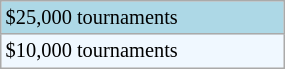<table class="wikitable" style="font-size:85%; width:15%;">
<tr style="background:lightblue;">
<td>$25,000 tournaments</td>
</tr>
<tr style="background:#f0f8ff;">
<td>$10,000 tournaments</td>
</tr>
</table>
